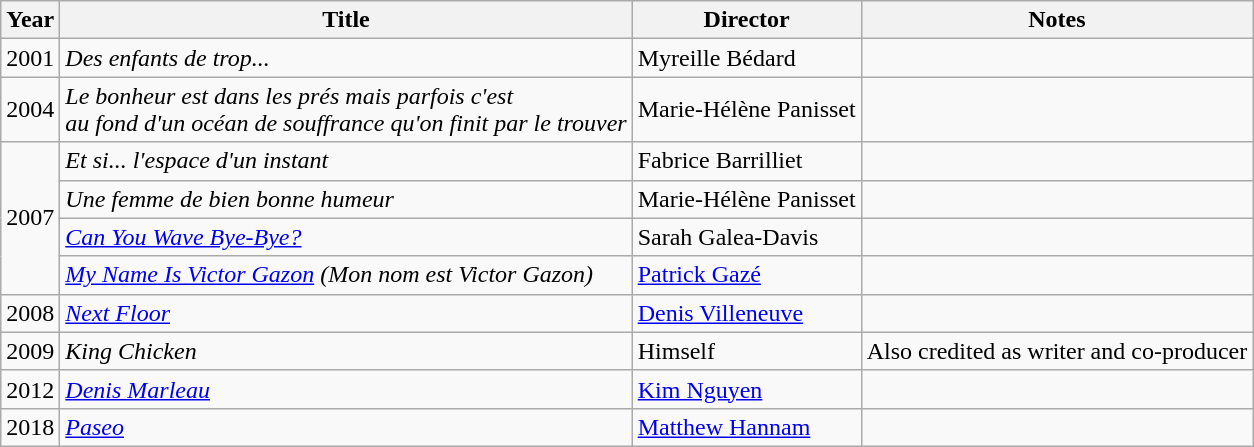<table class="wikitable">
<tr>
<th>Year</th>
<th>Title</th>
<th>Director</th>
<th>Notes</th>
</tr>
<tr>
<td>2001</td>
<td><em>Des enfants de trop...</em></td>
<td>Myreille Bédard</td>
<td> </td>
</tr>
<tr>
<td>2004</td>
<td><em>Le bonheur est dans les prés mais parfois c'est<br>au fond d'un océan de souffrance qu'on finit par le trouver</em></td>
<td>Marie-Hélène Panisset</td>
<td></td>
</tr>
<tr>
<td rowspan=4>2007</td>
<td><em>Et si... l'espace d'un instant</em></td>
<td>Fabrice Barrilliet</td>
<td></td>
</tr>
<tr>
<td><em>Une femme de bien bonne humeur</em></td>
<td>Marie-Hélène Panisset</td>
<td></td>
</tr>
<tr>
<td><em><a href='#'>Can You Wave Bye-Bye?</a></em></td>
<td>Sarah Galea-Davis</td>
<td></td>
</tr>
<tr>
<td><em><a href='#'>My Name Is Victor Gazon</a> (Mon nom est Victor Gazon)</em></td>
<td><a href='#'>Patrick Gazé</a></td>
<td></td>
</tr>
<tr>
<td>2008</td>
<td><em><a href='#'>Next Floor</a></em></td>
<td><a href='#'>Denis Villeneuve</a></td>
<td></td>
</tr>
<tr>
<td>2009</td>
<td><em>King Chicken</em></td>
<td>Himself</td>
<td>Also credited as writer and co-producer</td>
</tr>
<tr>
<td>2012</td>
<td><em><a href='#'>Denis Marleau</a></em></td>
<td><a href='#'>Kim Nguyen</a></td>
<td></td>
</tr>
<tr>
<td>2018</td>
<td><em><a href='#'>Paseo</a></em></td>
<td><a href='#'>Matthew Hannam</a></td>
<td></td>
</tr>
</table>
